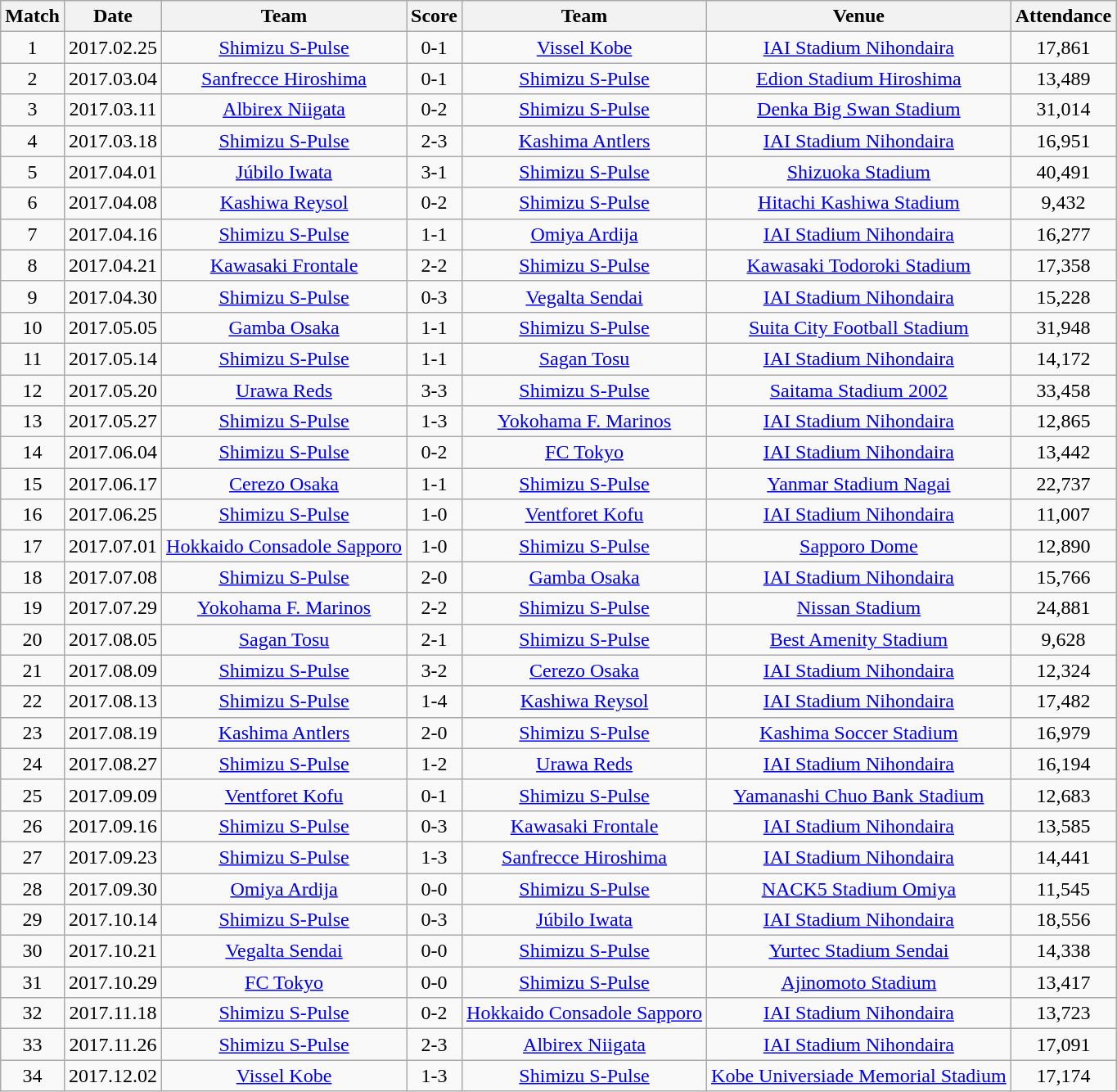<table class="wikitable" style="text-align:center;">
<tr>
<th>Match</th>
<th>Date</th>
<th>Team</th>
<th>Score</th>
<th>Team</th>
<th>Venue</th>
<th>Attendance</th>
</tr>
<tr>
<td>1</td>
<td>2017.02.25</td>
<td><a href='#'>Shimizu S-Pulse</a></td>
<td>0-1</td>
<td><a href='#'>Vissel Kobe</a></td>
<td><a href='#'>IAI Stadium Nihondaira</a></td>
<td>17,861</td>
</tr>
<tr>
<td>2</td>
<td>2017.03.04</td>
<td><a href='#'>Sanfrecce Hiroshima</a></td>
<td>0-1</td>
<td><a href='#'>Shimizu S-Pulse</a></td>
<td><a href='#'>Edion Stadium Hiroshima</a></td>
<td>13,489</td>
</tr>
<tr>
<td>3</td>
<td>2017.03.11</td>
<td><a href='#'>Albirex Niigata</a></td>
<td>0-2</td>
<td><a href='#'>Shimizu S-Pulse</a></td>
<td><a href='#'>Denka Big Swan Stadium</a></td>
<td>31,014</td>
</tr>
<tr>
<td>4</td>
<td>2017.03.18</td>
<td><a href='#'>Shimizu S-Pulse</a></td>
<td>2-3</td>
<td><a href='#'>Kashima Antlers</a></td>
<td><a href='#'>IAI Stadium Nihondaira</a></td>
<td>16,951</td>
</tr>
<tr>
<td>5</td>
<td>2017.04.01</td>
<td><a href='#'>Júbilo Iwata</a></td>
<td>3-1</td>
<td><a href='#'>Shimizu S-Pulse</a></td>
<td><a href='#'>Shizuoka Stadium</a></td>
<td>40,491</td>
</tr>
<tr>
<td>6</td>
<td>2017.04.08</td>
<td><a href='#'>Kashiwa Reysol</a></td>
<td>0-2</td>
<td><a href='#'>Shimizu S-Pulse</a></td>
<td><a href='#'>Hitachi Kashiwa Stadium</a></td>
<td>9,432</td>
</tr>
<tr>
<td>7</td>
<td>2017.04.16</td>
<td><a href='#'>Shimizu S-Pulse</a></td>
<td>1-1</td>
<td><a href='#'>Omiya Ardija</a></td>
<td><a href='#'>IAI Stadium Nihondaira</a></td>
<td>16,277</td>
</tr>
<tr>
<td>8</td>
<td>2017.04.21</td>
<td><a href='#'>Kawasaki Frontale</a></td>
<td>2-2</td>
<td><a href='#'>Shimizu S-Pulse</a></td>
<td><a href='#'>Kawasaki Todoroki Stadium</a></td>
<td>17,358</td>
</tr>
<tr>
<td>9</td>
<td>2017.04.30</td>
<td><a href='#'>Shimizu S-Pulse</a></td>
<td>0-3</td>
<td><a href='#'>Vegalta Sendai</a></td>
<td><a href='#'>IAI Stadium Nihondaira</a></td>
<td>15,228</td>
</tr>
<tr>
<td>10</td>
<td>2017.05.05</td>
<td><a href='#'>Gamba Osaka</a></td>
<td>1-1</td>
<td><a href='#'>Shimizu S-Pulse</a></td>
<td><a href='#'>Suita City Football Stadium</a></td>
<td>31,948</td>
</tr>
<tr>
<td>11</td>
<td>2017.05.14</td>
<td><a href='#'>Shimizu S-Pulse</a></td>
<td>1-1</td>
<td><a href='#'>Sagan Tosu</a></td>
<td><a href='#'>IAI Stadium Nihondaira</a></td>
<td>14,172</td>
</tr>
<tr>
<td>12</td>
<td>2017.05.20</td>
<td><a href='#'>Urawa Reds</a></td>
<td>3-3</td>
<td><a href='#'>Shimizu S-Pulse</a></td>
<td><a href='#'>Saitama Stadium 2002</a></td>
<td>33,458</td>
</tr>
<tr>
<td>13</td>
<td>2017.05.27</td>
<td><a href='#'>Shimizu S-Pulse</a></td>
<td>1-3</td>
<td><a href='#'>Yokohama F. Marinos</a></td>
<td><a href='#'>IAI Stadium Nihondaira</a></td>
<td>12,865</td>
</tr>
<tr>
<td>14</td>
<td>2017.06.04</td>
<td><a href='#'>Shimizu S-Pulse</a></td>
<td>0-2</td>
<td><a href='#'>FC Tokyo</a></td>
<td><a href='#'>IAI Stadium Nihondaira</a></td>
<td>13,442</td>
</tr>
<tr>
<td>15</td>
<td>2017.06.17</td>
<td><a href='#'>Cerezo Osaka</a></td>
<td>1-1</td>
<td><a href='#'>Shimizu S-Pulse</a></td>
<td><a href='#'>Yanmar Stadium Nagai</a></td>
<td>22,737</td>
</tr>
<tr>
<td>16</td>
<td>2017.06.25</td>
<td><a href='#'>Shimizu S-Pulse</a></td>
<td>1-0</td>
<td><a href='#'>Ventforet Kofu</a></td>
<td><a href='#'>IAI Stadium Nihondaira</a></td>
<td>11,007</td>
</tr>
<tr>
<td>17</td>
<td>2017.07.01</td>
<td><a href='#'>Hokkaido Consadole Sapporo</a></td>
<td>1-0</td>
<td><a href='#'>Shimizu S-Pulse</a></td>
<td><a href='#'>Sapporo Dome</a></td>
<td>12,890</td>
</tr>
<tr>
<td>18</td>
<td>2017.07.08</td>
<td><a href='#'>Shimizu S-Pulse</a></td>
<td>2-0</td>
<td><a href='#'>Gamba Osaka</a></td>
<td><a href='#'>IAI Stadium Nihondaira</a></td>
<td>15,766</td>
</tr>
<tr>
<td>19</td>
<td>2017.07.29</td>
<td><a href='#'>Yokohama F. Marinos</a></td>
<td>2-2</td>
<td><a href='#'>Shimizu S-Pulse</a></td>
<td><a href='#'>Nissan Stadium</a></td>
<td>24,881</td>
</tr>
<tr>
<td>20</td>
<td>2017.08.05</td>
<td><a href='#'>Sagan Tosu</a></td>
<td>2-1</td>
<td><a href='#'>Shimizu S-Pulse</a></td>
<td><a href='#'>Best Amenity Stadium</a></td>
<td>9,628</td>
</tr>
<tr>
<td>21</td>
<td>2017.08.09</td>
<td><a href='#'>Shimizu S-Pulse</a></td>
<td>3-2</td>
<td><a href='#'>Cerezo Osaka</a></td>
<td><a href='#'>IAI Stadium Nihondaira</a></td>
<td>12,324</td>
</tr>
<tr>
<td>22</td>
<td>2017.08.13</td>
<td><a href='#'>Shimizu S-Pulse</a></td>
<td>1-4</td>
<td><a href='#'>Kashiwa Reysol</a></td>
<td><a href='#'>IAI Stadium Nihondaira</a></td>
<td>17,482</td>
</tr>
<tr>
<td>23</td>
<td>2017.08.19</td>
<td><a href='#'>Kashima Antlers</a></td>
<td>2-0</td>
<td><a href='#'>Shimizu S-Pulse</a></td>
<td><a href='#'>Kashima Soccer Stadium</a></td>
<td>16,979</td>
</tr>
<tr>
<td>24</td>
<td>2017.08.27</td>
<td><a href='#'>Shimizu S-Pulse</a></td>
<td>1-2</td>
<td><a href='#'>Urawa Reds</a></td>
<td><a href='#'>IAI Stadium Nihondaira</a></td>
<td>16,194</td>
</tr>
<tr>
<td>25</td>
<td>2017.09.09</td>
<td><a href='#'>Ventforet Kofu</a></td>
<td>0-1</td>
<td><a href='#'>Shimizu S-Pulse</a></td>
<td><a href='#'>Yamanashi Chuo Bank Stadium</a></td>
<td>12,683</td>
</tr>
<tr>
<td>26</td>
<td>2017.09.16</td>
<td><a href='#'>Shimizu S-Pulse</a></td>
<td>0-3</td>
<td><a href='#'>Kawasaki Frontale</a></td>
<td><a href='#'>IAI Stadium Nihondaira</a></td>
<td>13,585</td>
</tr>
<tr>
<td>27</td>
<td>2017.09.23</td>
<td><a href='#'>Shimizu S-Pulse</a></td>
<td>1-3</td>
<td><a href='#'>Sanfrecce Hiroshima</a></td>
<td><a href='#'>IAI Stadium Nihondaira</a></td>
<td>14,441</td>
</tr>
<tr>
<td>28</td>
<td>2017.09.30</td>
<td><a href='#'>Omiya Ardija</a></td>
<td>0-0</td>
<td><a href='#'>Shimizu S-Pulse</a></td>
<td><a href='#'>NACK5 Stadium Omiya</a></td>
<td>11,545</td>
</tr>
<tr>
<td>29</td>
<td>2017.10.14</td>
<td><a href='#'>Shimizu S-Pulse</a></td>
<td>0-3</td>
<td><a href='#'>Júbilo Iwata</a></td>
<td><a href='#'>IAI Stadium Nihondaira</a></td>
<td>18,556</td>
</tr>
<tr>
<td>30</td>
<td>2017.10.21</td>
<td><a href='#'>Vegalta Sendai</a></td>
<td>0-0</td>
<td><a href='#'>Shimizu S-Pulse</a></td>
<td><a href='#'>Yurtec Stadium Sendai</a></td>
<td>14,338</td>
</tr>
<tr>
<td>31</td>
<td>2017.10.29</td>
<td><a href='#'>FC Tokyo</a></td>
<td>0-0</td>
<td><a href='#'>Shimizu S-Pulse</a></td>
<td><a href='#'>Ajinomoto Stadium</a></td>
<td>13,417</td>
</tr>
<tr>
<td>32</td>
<td>2017.11.18</td>
<td><a href='#'>Shimizu S-Pulse</a></td>
<td>0-2</td>
<td><a href='#'>Hokkaido Consadole Sapporo</a></td>
<td><a href='#'>IAI Stadium Nihondaira</a></td>
<td>13,723</td>
</tr>
<tr>
<td>33</td>
<td>2017.11.26</td>
<td><a href='#'>Shimizu S-Pulse</a></td>
<td>2-3</td>
<td><a href='#'>Albirex Niigata</a></td>
<td><a href='#'>IAI Stadium Nihondaira</a></td>
<td>17,091</td>
</tr>
<tr>
<td>34</td>
<td>2017.12.02</td>
<td><a href='#'>Vissel Kobe</a></td>
<td>1-3</td>
<td><a href='#'>Shimizu S-Pulse</a></td>
<td><a href='#'>Kobe Universiade Memorial Stadium</a></td>
<td>17,174</td>
</tr>
</table>
